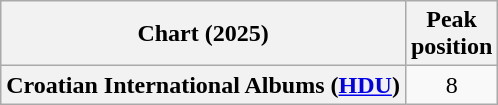<table class="wikitable plainrowheaders" style="text-align:center">
<tr>
<th scope="col">Chart (2025)</th>
<th scope="col">Peak<br>position</th>
</tr>
<tr>
<th scope="row">Croatian International Albums (<a href='#'>HDU</a>)</th>
<td>8</td>
</tr>
</table>
